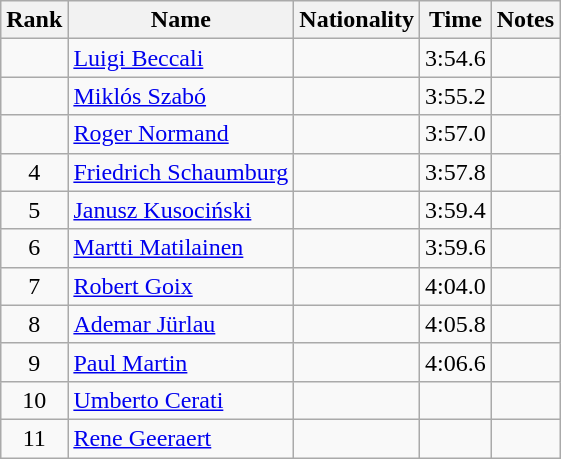<table class="wikitable sortable" style="text-align:center">
<tr>
<th>Rank</th>
<th>Name</th>
<th>Nationality</th>
<th>Time</th>
<th>Notes</th>
</tr>
<tr>
<td></td>
<td align=left><a href='#'>Luigi Beccali</a></td>
<td align=left></td>
<td>3:54.6</td>
<td></td>
</tr>
<tr>
<td></td>
<td align=left><a href='#'>Miklós Szabó</a></td>
<td align=left></td>
<td>3:55.2</td>
<td></td>
</tr>
<tr>
<td></td>
<td align=left><a href='#'>Roger Normand</a></td>
<td align=left></td>
<td>3:57.0</td>
<td></td>
</tr>
<tr>
<td>4</td>
<td align=left><a href='#'>Friedrich Schaumburg</a></td>
<td align=left></td>
<td>3:57.8</td>
<td></td>
</tr>
<tr>
<td>5</td>
<td align=left><a href='#'>Janusz Kusociński</a></td>
<td align=left></td>
<td>3:59.4</td>
<td></td>
</tr>
<tr>
<td>6</td>
<td align=left><a href='#'>Martti Matilainen</a></td>
<td align=left></td>
<td>3:59.6</td>
<td></td>
</tr>
<tr>
<td>7</td>
<td align=left><a href='#'>Robert Goix</a></td>
<td align=left></td>
<td>4:04.0</td>
<td></td>
</tr>
<tr>
<td>8</td>
<td align=left><a href='#'>Ademar Jürlau</a></td>
<td align=left></td>
<td>4:05.8</td>
<td></td>
</tr>
<tr>
<td>9</td>
<td align=left><a href='#'>Paul Martin</a></td>
<td align=left></td>
<td>4:06.6</td>
<td></td>
</tr>
<tr>
<td>10</td>
<td align=left><a href='#'>Umberto Cerati</a></td>
<td align=left></td>
<td></td>
<td></td>
</tr>
<tr>
<td>11</td>
<td align=left><a href='#'>Rene Geeraert</a></td>
<td align=left></td>
<td></td>
<td></td>
</tr>
</table>
